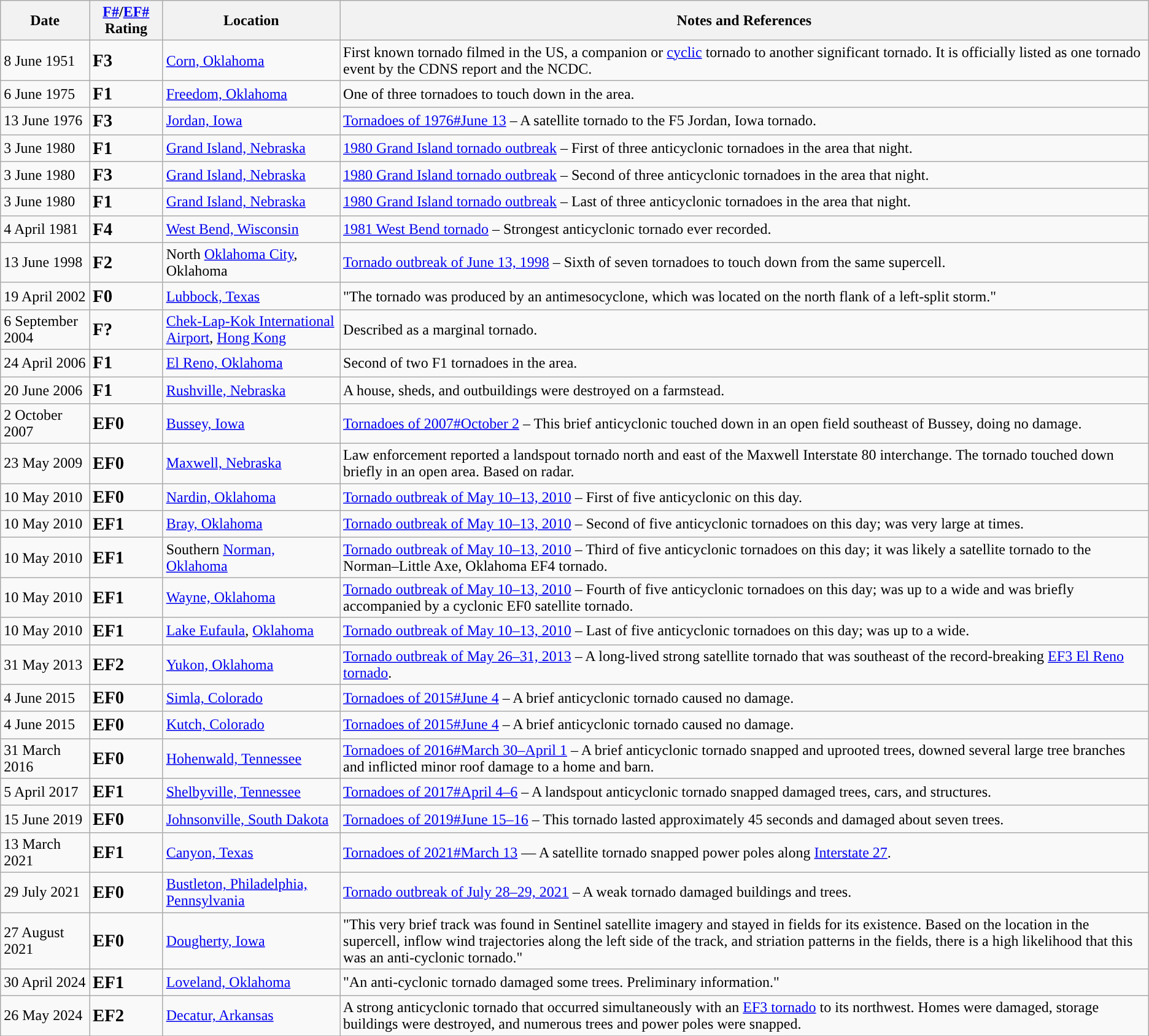<table class="wikitable sortable">
<tr>
<th>Date</th>
<th><a href='#'>F#</a>/<a href='#'>EF#</a> Rating</th>
<th>Location</th>
<th>Notes and References</th>
</tr>
<tr>
<td>8 June 1951</td>
<td><big><strong>F3</strong></big></td>
<td><a href='#'>Corn, Oklahoma</a></td>
<td>First known tornado filmed in the US, a companion or <a href='#'>cyclic</a> tornado to another significant tornado. It is officially listed as one tornado event by the CDNS report and the NCDC.</td>
</tr>
<tr>
<td>6 June 1975</td>
<td><big><strong>F1</strong></big></td>
<td><a href='#'>Freedom, Oklahoma</a></td>
<td>One of three tornadoes to touch down in the area.</td>
</tr>
<tr>
<td>13 June 1976</td>
<td><big><strong>F3</strong></big></td>
<td><a href='#'>Jordan, Iowa</a></td>
<td><a href='#'>Tornadoes of 1976#June 13</a> – A satellite tornado to the F5 Jordan, Iowa tornado.</td>
</tr>
<tr>
<td>3 June 1980</td>
<td><big><strong>F1</strong></big></td>
<td><a href='#'>Grand Island, Nebraska</a></td>
<td><a href='#'>1980 Grand Island tornado outbreak</a> – First of three anticyclonic tornadoes in the area that night.</td>
</tr>
<tr>
<td>3 June 1980</td>
<td><big><strong>F3</strong></big></td>
<td><a href='#'>Grand Island, Nebraska</a></td>
<td><a href='#'>1980 Grand Island tornado outbreak</a> – Second of three anticyclonic tornadoes in the area that night.</td>
</tr>
<tr>
<td>3 June 1980</td>
<td><big><strong>F1</strong></big></td>
<td><a href='#'>Grand Island, Nebraska</a></td>
<td><a href='#'>1980 Grand Island tornado outbreak</a> – Last of three anticyclonic tornadoes in the area that night.</td>
</tr>
<tr>
<td>4 April 1981</td>
<td><big><strong>F4</strong></big></td>
<td><a href='#'>West Bend, Wisconsin</a></td>
<td><a href='#'>1981 West Bend tornado</a> – Strongest anticyclonic tornado ever recorded.</td>
</tr>
<tr>
<td>13 June 1998</td>
<td><big><strong>F2</strong></big></td>
<td>North <a href='#'>Oklahoma City</a>, Oklahoma</td>
<td><a href='#'>Tornado outbreak of June 13, 1998</a> – Sixth of seven tornadoes to touch down from the same supercell.</td>
</tr>
<tr>
<td>19 April 2002</td>
<td><big><strong>F0</strong></big></td>
<td><a href='#'>Lubbock, Texas</a></td>
<td>"The tornado was produced by an antimesocyclone, which was located on the north flank of a left-split storm."</td>
</tr>
<tr>
<td>6 September 2004</td>
<td><big><strong>F?</strong></big></td>
<td><a href='#'>Chek-Lap-Kok International Airport</a>, <a href='#'>Hong Kong</a></td>
<td>Described as a marginal tornado.</td>
</tr>
<tr>
<td>24 April 2006</td>
<td><big><strong>F1</strong></big></td>
<td><a href='#'>El Reno, Oklahoma</a></td>
<td>Second of two F1 tornadoes in the area.</td>
</tr>
<tr>
<td>20 June 2006</td>
<td><big><strong>F1</strong></big></td>
<td><a href='#'>Rushville, Nebraska</a></td>
<td>A house, sheds, and outbuildings were destroyed on a farmstead.</td>
</tr>
<tr>
<td>2 October 2007</td>
<td><big><strong>EF0</strong></big></td>
<td><a href='#'>Bussey, Iowa</a></td>
<td><a href='#'>Tornadoes of 2007#October 2</a> – This brief anticyclonic touched down in an open field southeast of Bussey, doing no damage.</td>
</tr>
<tr>
<td>23 May 2009</td>
<td><big><strong>EF0</strong></big></td>
<td><a href='#'>Maxwell, Nebraska</a></td>
<td>Law enforcement reported a landspout tornado north and east of the Maxwell Interstate 80 interchange. The tornado touched down briefly in an open area. Based on radar.</td>
</tr>
<tr>
<td>10 May 2010</td>
<td><big><strong>EF0</strong></big></td>
<td><a href='#'>Nardin, Oklahoma</a></td>
<td><a href='#'>Tornado outbreak of May 10–13, 2010</a> – First of five anticyclonic on this day.</td>
</tr>
<tr>
<td>10 May 2010</td>
<td><big><strong>EF1</strong></big></td>
<td><a href='#'>Bray, Oklahoma</a></td>
<td><a href='#'>Tornado outbreak of May 10–13, 2010</a> – Second of five anticyclonic tornadoes on this day; was very large at times.</td>
</tr>
<tr>
<td>10 May 2010</td>
<td><big><strong>EF1</strong></big></td>
<td>Southern <a href='#'>Norman, Oklahoma</a></td>
<td><a href='#'>Tornado outbreak of May 10–13, 2010</a> – Third of five anticyclonic tornadoes on this day; it was likely a satellite tornado to the Norman–Little Axe, Oklahoma EF4 tornado.</td>
</tr>
<tr>
<td>10 May 2010</td>
<td><big><strong>EF1</strong></big></td>
<td><a href='#'>Wayne, Oklahoma</a></td>
<td><a href='#'>Tornado outbreak of May 10–13, 2010</a> – Fourth of five anticyclonic tornadoes on this day; was up to a  wide and was briefly accompanied by a cyclonic EF0 satellite tornado.</td>
</tr>
<tr>
<td>10 May 2010</td>
<td><big><strong>EF1</strong></big></td>
<td><a href='#'>Lake Eufaula</a>, <a href='#'>Oklahoma</a></td>
<td><a href='#'>Tornado outbreak of May 10–13, 2010</a> – Last of five anticyclonic tornadoes on this day; was up to a  wide.</td>
</tr>
<tr>
<td>31 May 2013</td>
<td><big><strong>EF2</strong></big></td>
<td><a href='#'>Yukon, Oklahoma</a></td>
<td><a href='#'>Tornado outbreak of May 26–31, 2013</a> – A long-lived strong satellite tornado that was southeast of the record-breaking <a href='#'>EF3 El Reno tornado</a>.</td>
</tr>
<tr>
<td>4 June 2015</td>
<td><big><strong>EF0</strong></big></td>
<td><a href='#'>Simla, Colorado</a></td>
<td><a href='#'>Tornadoes of 2015#June 4</a> – A brief anticyclonic tornado caused no damage.</td>
</tr>
<tr>
<td>4 June 2015</td>
<td><big><strong>EF0</strong></big></td>
<td><a href='#'>Kutch, Colorado</a></td>
<td><a href='#'>Tornadoes of 2015#June 4</a> – A brief anticyclonic tornado caused no damage.</td>
</tr>
<tr>
<td>31 March 2016</td>
<td><big><strong>EF0</strong></big></td>
<td><a href='#'>Hohenwald, Tennessee</a></td>
<td><a href='#'>Tornadoes of 2016#March 30–April 1</a> – A brief anticyclonic tornado snapped and uprooted trees, downed several large tree branches and inflicted minor roof damage to a home and barn.</td>
</tr>
<tr>
<td>5 April 2017</td>
<td><big><strong>EF1</strong></big></td>
<td><a href='#'>Shelbyville, Tennessee</a></td>
<td><a href='#'>Tornadoes of 2017#April 4–6</a> – A landspout anticyclonic tornado snapped damaged trees, cars, and structures.</td>
</tr>
<tr>
<td>15 June 2019</td>
<td><big><strong>EF0</strong></big></td>
<td><a href='#'>Johnsonville, South Dakota</a></td>
<td><a href='#'>Tornadoes of 2019#June 15–16</a> – This tornado lasted approximately 45 seconds and damaged about seven trees.</td>
</tr>
<tr>
<td>13 March 2021</td>
<td><big><strong>EF1</strong></big></td>
<td><a href='#'>Canyon, Texas</a></td>
<td><a href='#'>Tornadoes of 2021#March 13</a> — A satellite tornado snapped power poles along <a href='#'>Interstate 27</a>.</td>
</tr>
<tr>
<td>29 July 2021</td>
<td><big><strong>EF0</strong></big></td>
<td><a href='#'>Bustleton, Philadelphia, Pennsylvania</a></td>
<td><a href='#'>Tornado outbreak of July 28–29, 2021</a> – A weak tornado damaged buildings and trees.</td>
</tr>
<tr>
<td>27 August 2021</td>
<td><big><strong>EF0</strong></big></td>
<td><a href='#'>Dougherty, Iowa</a></td>
<td>"This very brief track was found in Sentinel satellite imagery and stayed in fields for its existence. Based on the location in the supercell, inflow wind trajectories along the left side of the track, and striation patterns in the fields, there is a high likelihood that this was an anti-cyclonic tornado."</td>
</tr>
<tr>
<td>30 April 2024</td>
<td><big><strong>EF1</strong></big></td>
<td><a href='#'>Loveland, Oklahoma</a></td>
<td>"An anti-cyclonic tornado damaged some trees. Preliminary information."</td>
</tr>
<tr>
<td>26 May 2024</td>
<td><big><strong>EF2</strong></big></td>
<td><a href='#'>Decatur, Arkansas</a></td>
<td>A strong anticyclonic tornado that occurred simultaneously with an <a href='#'>EF3 tornado</a> to its northwest. Homes were damaged, storage buildings were destroyed, and numerous trees and power poles were snapped.</td>
</tr>
<tr>
</tr>
</table>
